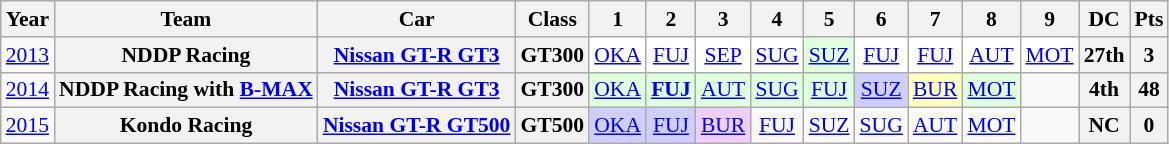<table class="wikitable" style="text-align:center; font-size:90%">
<tr>
<th>Year</th>
<th>Team</th>
<th>Car</th>
<th>Class</th>
<th>1</th>
<th>2</th>
<th>3</th>
<th>4</th>
<th>5</th>
<th>6</th>
<th>7</th>
<th>8</th>
<th>9</th>
<th>DC</th>
<th>Pts</th>
</tr>
<tr>
<td><a href='#'>2013</a></td>
<th>NDDP Racing</th>
<th><a href='#'>Nissan GT-R GT3</a></th>
<th>GT300</th>
<td style="background:#FFFFFF;"><a href='#'>OKA</a></td>
<td style="background:#FFFFFF;"><a href='#'>FUJ</a></td>
<td style="background:#FFFFFF;"><a href='#'>SEP</a></td>
<td style="background:#FFFFFF;"><a href='#'>SUG</a></td>
<td style="background:#DFFFDF;"><a href='#'>SUZ</a><br></td>
<td style="background:#FFFFFF;"><a href='#'>FUJ</a></td>
<td style="background:#FFFFFF;"><a href='#'>FUJ</a></td>
<td style="background:#FFFFFF;"><a href='#'>AUT</a></td>
<td style="background:#FFFFFF;"><a href='#'>MOT</a></td>
<th>27th</th>
<th>3</th>
</tr>
<tr>
<td><a href='#'>2014</a></td>
<th>NDDP Racing with <a href='#'>B-MAX</a></th>
<th><a href='#'>Nissan GT-R GT3</a></th>
<th>GT300</th>
<td style="background:#DFFFDF;"><a href='#'>OKA</a><br></td>
<td style="background:#DFFFDF;"><strong><a href='#'>FUJ</a></strong><br></td>
<td style="background:#DFFFDF;"><a href='#'>AUT</a><br></td>
<td style="background:#DFFFDF;"><a href='#'>SUG</a><br></td>
<td style="background:#DFFFDF;"><a href='#'>FUJ</a><br></td>
<td style="background:#CFCFFF;"><a href='#'>SUZ</a><br></td>
<td style="background:#FFFFBF;"><a href='#'>BUR</a><br></td>
<td style="background:#DFFFDF;"><a href='#'>MOT</a><br></td>
<td></td>
<th>4th</th>
<th>48</th>
</tr>
<tr>
<td><a href='#'>2015</a></td>
<th>Kondo Racing</th>
<th><a href='#'>Nissan GT-R GT500</a></th>
<th>GT500</th>
<td style="background:#CFCFFF;"><a href='#'>OKA</a><br></td>
<td style="background:#CFCFFF;"><a href='#'>FUJ</a><br></td>
<td style="background:#EFCFFF;"><a href='#'>BUR</a><br></td>
<td><a href='#'>FUJ</a></td>
<td><a href='#'>SUZ</a></td>
<td><a href='#'>SUG</a></td>
<td><a href='#'>AUT</a></td>
<td><a href='#'>MOT</a></td>
<td></td>
<th>NC</th>
<th>0</th>
</tr>
</table>
